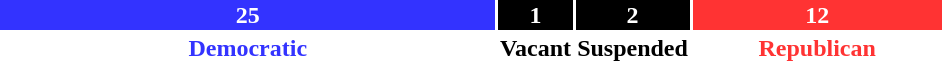<table style="width:50%">
<tr>
<td scope="row" colspan="3" style="text-align:center"></td>
</tr>
<tr>
<td scope="row" style="background:#3333FF; width:62.5%; text-align:center; color:white"><strong>25</strong></td>
<td style="background:#000000; width:2.5%; text-align:center; color:white"><strong>1</strong></td>
<td style="background:#000000; width:5%; text-align:center; color:white"><strong>2</strong></td>
<td style="background:#FF3333; width:30%; text-align:center; color:white"><strong>12</strong></td>
</tr>
<tr>
<td scope="row" style="text-align:center; color:#3333FF"><strong>Democratic</strong></td>
<td style="text-align:center; color:#000000"><strong>Vacant</strong></td>
<td style="text-align:center; color:#000000"><strong>Suspended</strong></td>
<td style="text-align:center; color:#FF3333"><strong>Republican</strong></td>
</tr>
</table>
